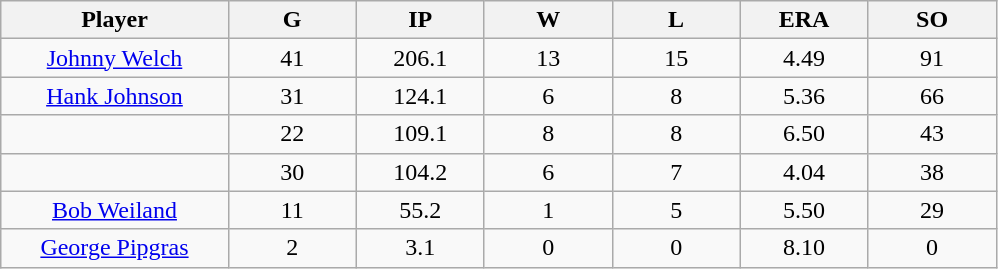<table class="wikitable sortable">
<tr>
<th bgcolor="#DDDDFF" width="16%">Player</th>
<th bgcolor="#DDDDFF" width="9%">G</th>
<th bgcolor="#DDDDFF" width="9%">IP</th>
<th bgcolor="#DDDDFF" width="9%">W</th>
<th bgcolor="#DDDDFF" width="9%">L</th>
<th bgcolor="#DDDDFF" width="9%">ERA</th>
<th bgcolor="#DDDDFF" width="9%">SO</th>
</tr>
<tr align="center">
<td><a href='#'>Johnny Welch</a></td>
<td>41</td>
<td>206.1</td>
<td>13</td>
<td>15</td>
<td>4.49</td>
<td>91</td>
</tr>
<tr align="center">
<td><a href='#'>Hank Johnson</a></td>
<td>31</td>
<td>124.1</td>
<td>6</td>
<td>8</td>
<td>5.36</td>
<td>66</td>
</tr>
<tr align="center">
<td></td>
<td>22</td>
<td>109.1</td>
<td>8</td>
<td>8</td>
<td>6.50</td>
<td>43</td>
</tr>
<tr align="center">
<td></td>
<td>30</td>
<td>104.2</td>
<td>6</td>
<td>7</td>
<td>4.04</td>
<td>38</td>
</tr>
<tr align="center">
<td><a href='#'>Bob Weiland</a></td>
<td>11</td>
<td>55.2</td>
<td>1</td>
<td>5</td>
<td>5.50</td>
<td>29</td>
</tr>
<tr align="center">
<td><a href='#'>George Pipgras</a></td>
<td>2</td>
<td>3.1</td>
<td>0</td>
<td>0</td>
<td>8.10</td>
<td>0</td>
</tr>
</table>
